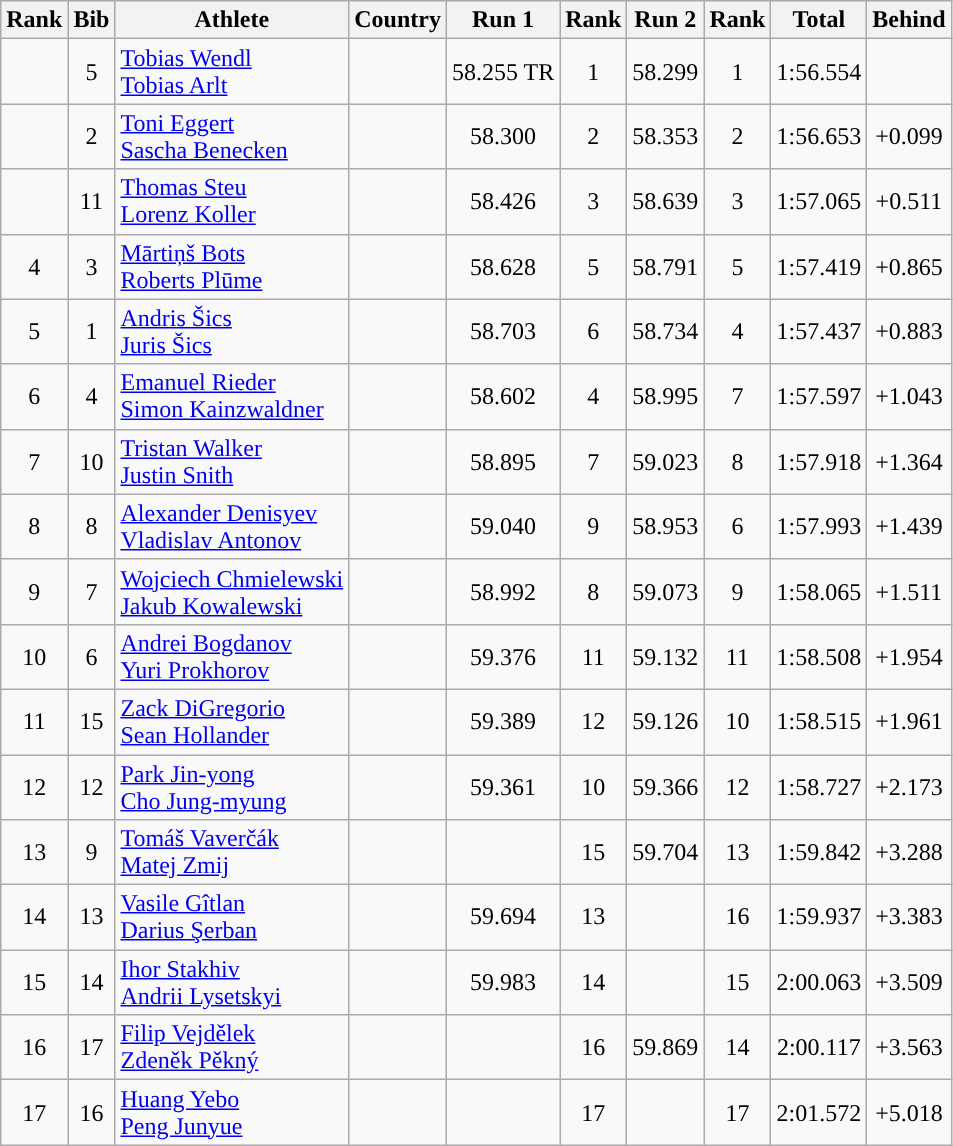<table class="wikitable sortable" style="text-align:center;">
<tr>
<th>Rank</th>
<th>Bib</th>
<th>Athlete</th>
<th>Country</th>
<th>Run 1</th>
<th>Rank</th>
<th>Run 2</th>
<th>Rank</th>
<th>Total</th>
<th>Behind</th>
</tr>
<tr>
<td></td>
<td>5</td>
<td align=left><a href='#'>Tobias Wendl</a><br><a href='#'>Tobias Arlt</a></td>
<td align=left></td>
<td>58.255 TR</td>
<td>1</td>
<td>58.299</td>
<td>1</td>
<td>1:56.554</td>
<td></td>
</tr>
<tr>
<td></td>
<td>2</td>
<td align=left><a href='#'>Toni Eggert</a><br><a href='#'>Sascha Benecken</a></td>
<td align=left></td>
<td>58.300</td>
<td>2</td>
<td>58.353</td>
<td>2</td>
<td>1:56.653</td>
<td>+0.099</td>
</tr>
<tr>
<td></td>
<td>11</td>
<td align=left><a href='#'>Thomas Steu</a><br><a href='#'>Lorenz Koller</a></td>
<td align=left></td>
<td>58.426</td>
<td>3</td>
<td>58.639</td>
<td>3</td>
<td>1:57.065</td>
<td>+0.511</td>
</tr>
<tr>
<td>4</td>
<td>3</td>
<td align=left><a href='#'>Mārtiņš Bots</a><br><a href='#'>Roberts Plūme</a></td>
<td align=left></td>
<td>58.628</td>
<td>5</td>
<td>58.791</td>
<td>5</td>
<td>1:57.419</td>
<td>+0.865</td>
</tr>
<tr>
<td>5</td>
<td>1</td>
<td align=left><a href='#'>Andris Šics</a><br><a href='#'>Juris Šics</a></td>
<td align=left></td>
<td>58.703</td>
<td>6</td>
<td>58.734</td>
<td>4</td>
<td>1:57.437</td>
<td>+0.883</td>
</tr>
<tr>
<td>6</td>
<td>4</td>
<td align=left><a href='#'>Emanuel Rieder</a><br><a href='#'>Simon Kainzwaldner</a></td>
<td align=left></td>
<td>58.602</td>
<td>4</td>
<td>58.995</td>
<td>7</td>
<td>1:57.597</td>
<td>+1.043</td>
</tr>
<tr>
<td>7</td>
<td>10</td>
<td align=left><a href='#'>Tristan Walker</a><br><a href='#'>Justin Snith</a></td>
<td align=left></td>
<td>58.895</td>
<td>7</td>
<td>59.023</td>
<td>8</td>
<td>1:57.918</td>
<td>+1.364</td>
</tr>
<tr>
<td>8</td>
<td>8</td>
<td align=left><a href='#'>Alexander Denisyev</a><br><a href='#'>Vladislav Antonov</a></td>
<td align=left></td>
<td>59.040</td>
<td>9</td>
<td>58.953</td>
<td>6</td>
<td>1:57.993</td>
<td>+1.439</td>
</tr>
<tr>
<td>9</td>
<td>7</td>
<td align=left><a href='#'>Wojciech Chmielewski</a><br><a href='#'>Jakub Kowalewski</a></td>
<td align=left></td>
<td>58.992</td>
<td>8</td>
<td>59.073</td>
<td>9</td>
<td>1:58.065</td>
<td>+1.511</td>
</tr>
<tr>
<td>10</td>
<td>6</td>
<td align=left><a href='#'>Andrei Bogdanov</a><br><a href='#'>Yuri Prokhorov</a></td>
<td align=left></td>
<td>59.376</td>
<td>11</td>
<td>59.132</td>
<td>11</td>
<td>1:58.508</td>
<td>+1.954</td>
</tr>
<tr>
<td>11</td>
<td>15</td>
<td align=left><a href='#'>Zack DiGregorio</a><br><a href='#'>Sean Hollander</a></td>
<td align=left></td>
<td>59.389</td>
<td>12</td>
<td>59.126</td>
<td>10</td>
<td>1:58.515</td>
<td>+1.961</td>
</tr>
<tr>
<td>12</td>
<td>12</td>
<td align=left><a href='#'>Park Jin-yong</a><br><a href='#'>Cho Jung-myung</a></td>
<td align=left></td>
<td>59.361</td>
<td>10</td>
<td>59.366</td>
<td>12</td>
<td>1:58.727</td>
<td>+2.173</td>
</tr>
<tr>
<td>13</td>
<td>9</td>
<td align=left><a href='#'>Tomáš Vaverčák</a><br><a href='#'>Matej Zmij</a></td>
<td align=left></td>
<td></td>
<td>15</td>
<td>59.704</td>
<td>13</td>
<td>1:59.842</td>
<td>+3.288</td>
</tr>
<tr>
<td>14</td>
<td>13</td>
<td align=left><a href='#'>Vasile Gîtlan</a><br><a href='#'>Darius Şerban</a></td>
<td align=left></td>
<td>59.694</td>
<td>13</td>
<td></td>
<td>16</td>
<td>1:59.937</td>
<td>+3.383</td>
</tr>
<tr>
<td>15</td>
<td>14</td>
<td align=left><a href='#'>Ihor Stakhiv</a><br><a href='#'>Andrii Lysetskyi</a></td>
<td align=left></td>
<td>59.983</td>
<td>14</td>
<td></td>
<td>15</td>
<td>2:00.063</td>
<td>+3.509</td>
</tr>
<tr>
<td>16</td>
<td>17</td>
<td align=left><a href='#'>Filip Vejdělek</a><br><a href='#'>Zdeněk Pěkný</a></td>
<td align=left></td>
<td></td>
<td>16</td>
<td>59.869</td>
<td>14</td>
<td>2:00.117</td>
<td>+3.563</td>
</tr>
<tr>
<td>17</td>
<td>16</td>
<td align=left><a href='#'>Huang Yebo</a><br><a href='#'>Peng Junyue</a></td>
<td align=left></td>
<td></td>
<td>17</td>
<td></td>
<td>17</td>
<td>2:01.572</td>
<td>+5.018</td>
</tr>
</table>
